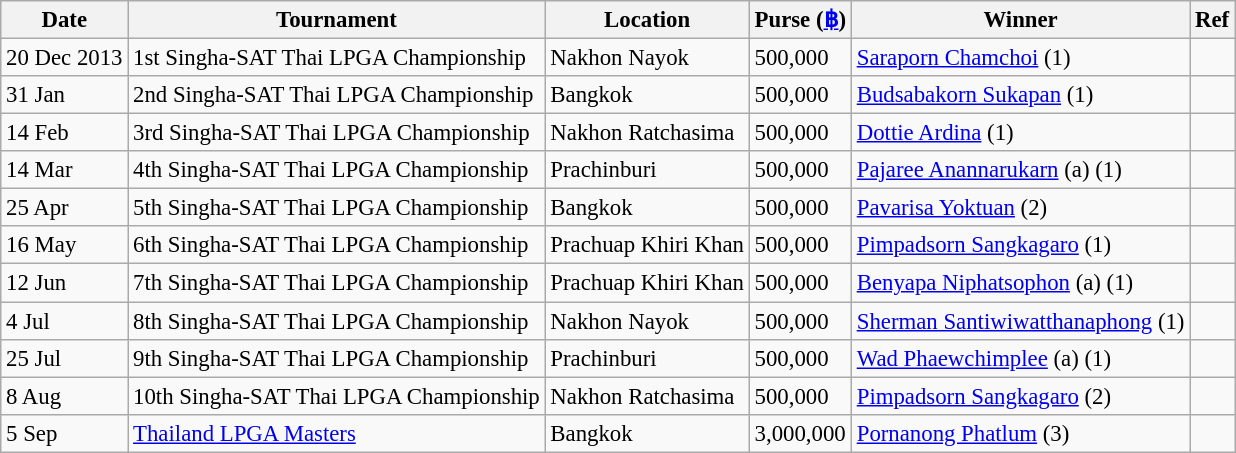<table class="wikitable" style="font-size:95%;">
<tr>
<th>Date</th>
<th>Tournament</th>
<th>Location</th>
<th>Purse (<a href='#'>฿</a>)</th>
<th>Winner</th>
<th>Ref</th>
</tr>
<tr>
<td>20 Dec 2013</td>
<td>1st Singha-SAT Thai LPGA Championship</td>
<td>Nakhon Nayok</td>
<td>500,000</td>
<td> <a href='#'>Saraporn Chamchoi</a> (1)</td>
<td></td>
</tr>
<tr>
<td>31 Jan</td>
<td>2nd Singha-SAT Thai LPGA Championship</td>
<td>Bangkok</td>
<td>500,000</td>
<td> <a href='#'>Budsabakorn Sukapan</a> (1)</td>
<td></td>
</tr>
<tr>
<td>14 Feb</td>
<td>3rd Singha-SAT Thai LPGA Championship</td>
<td>Nakhon Ratchasima</td>
<td>500,000</td>
<td> <a href='#'>Dottie Ardina</a> (1)</td>
<td></td>
</tr>
<tr>
<td>14 Mar</td>
<td>4th Singha-SAT Thai LPGA Championship</td>
<td>Prachinburi</td>
<td>500,000</td>
<td> <a href='#'>Pajaree Anannarukarn</a> (a) (1)</td>
<td></td>
</tr>
<tr>
<td>25 Apr</td>
<td>5th Singha-SAT Thai LPGA Championship</td>
<td>Bangkok</td>
<td>500,000</td>
<td> <a href='#'>Pavarisa Yoktuan</a> (2)</td>
<td></td>
</tr>
<tr>
<td>16 May</td>
<td>6th Singha-SAT Thai LPGA Championship</td>
<td>Prachuap Khiri Khan</td>
<td>500,000</td>
<td> <a href='#'>Pimpadsorn Sangkagaro</a> (1)</td>
<td></td>
</tr>
<tr>
<td>12 Jun</td>
<td>7th Singha-SAT Thai LPGA Championship</td>
<td>Prachuap Khiri Khan</td>
<td>500,000</td>
<td> <a href='#'>Benyapa Niphatsophon</a> (a) (1)</td>
<td></td>
</tr>
<tr>
<td>4 Jul</td>
<td>8th Singha-SAT Thai LPGA Championship</td>
<td>Nakhon Nayok</td>
<td>500,000</td>
<td> <a href='#'>Sherman Santiwiwatthanaphong</a> (1)</td>
<td></td>
</tr>
<tr>
<td>25 Jul</td>
<td>9th Singha-SAT Thai LPGA Championship</td>
<td>Prachinburi</td>
<td>500,000</td>
<td> <a href='#'>Wad Phaewchimplee</a> (a) (1)</td>
<td></td>
</tr>
<tr>
<td>8 Aug</td>
<td>10th Singha-SAT Thai LPGA Championship</td>
<td>Nakhon Ratchasima</td>
<td>500,000</td>
<td> <a href='#'>Pimpadsorn Sangkagaro</a> (2)</td>
<td></td>
</tr>
<tr>
<td>5 Sep</td>
<td><a href='#'>Thailand LPGA Masters</a></td>
<td>Bangkok</td>
<td>3,000,000</td>
<td> <a href='#'>Pornanong Phatlum</a> (3)</td>
<td></td>
</tr>
</table>
